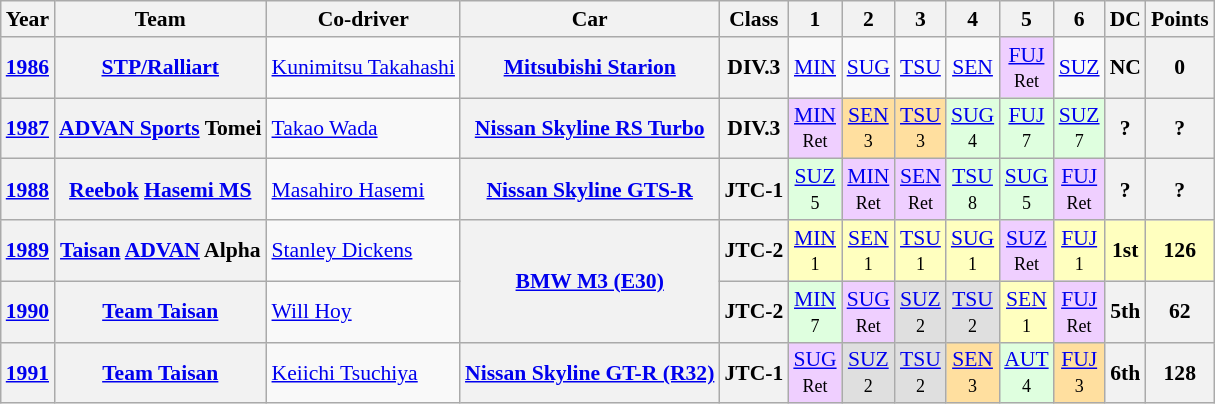<table class="wikitable" style="text-align:center; font-size:90%">
<tr>
<th>Year</th>
<th>Team</th>
<th>Co-driver</th>
<th>Car</th>
<th>Class</th>
<th>1</th>
<th>2</th>
<th>3</th>
<th>4</th>
<th>5</th>
<th>6</th>
<th>DC</th>
<th>Points</th>
</tr>
<tr>
<th><a href='#'>1986</a></th>
<th><a href='#'>STP/Ralliart</a></th>
<td align="left"> <a href='#'>Kunimitsu Takahashi</a></td>
<th><a href='#'>Mitsubishi Starion</a></th>
<th>DIV.3</th>
<td><a href='#'>MIN</a></td>
<td><a href='#'>SUG</a></td>
<td><a href='#'>TSU</a></td>
<td><a href='#'>SEN</a></td>
<td bgcolor="#EFCFFF"><a href='#'>FUJ</a><br><small>Ret</small></td>
<td><a href='#'>SUZ</a></td>
<th>NC</th>
<th>0</th>
</tr>
<tr>
<th><a href='#'>1987</a></th>
<th><a href='#'>ADVAN Sports</a> Tomei</th>
<td align="left"> <a href='#'>Takao Wada</a></td>
<th><a href='#'>Nissan Skyline RS Turbo</a></th>
<th>DIV.3</th>
<td bgcolor="#EFCFFF"><a href='#'>MIN</a><br><small>Ret</small></td>
<td bgcolor="#FFDF9F"><a href='#'>SEN</a><br><small>3</small></td>
<td bgcolor="#FFDF9F"><a href='#'>TSU</a><br><small>3</small></td>
<td bgcolor="#DFFFDF"><a href='#'>SUG</a><br><small>4</small></td>
<td bgcolor="#DFFFDF"><a href='#'>FUJ</a><br><small>7</small></td>
<td bgcolor="#DFFFDF"><a href='#'>SUZ</a><br><small>7</small></td>
<th>?</th>
<th>?</th>
</tr>
<tr>
<th><a href='#'>1988</a></th>
<th><a href='#'>Reebok</a> <a href='#'>Hasemi MS</a></th>
<td align="left"> <a href='#'>Masahiro Hasemi</a></td>
<th><a href='#'>Nissan Skyline GTS-R</a></th>
<th>JTC-1</th>
<td bgcolor="#DFFFDF"><a href='#'>SUZ</a><br><small>5</small></td>
<td bgcolor="#EFCFFF"><a href='#'>MIN</a><br><small>Ret</small></td>
<td bgcolor="#EFCFFF"><a href='#'>SEN</a><br><small>Ret</small></td>
<td bgcolor="#DFFFDF"><a href='#'>TSU</a><br><small>8</small></td>
<td bgcolor="#DFFFDF"><a href='#'>SUG</a><br><small>5</small></td>
<td bgcolor="#EFCFFF"><a href='#'>FUJ</a><br><small>Ret</small></td>
<th>?</th>
<th>?</th>
</tr>
<tr>
<th><a href='#'>1989</a></th>
<th><a href='#'>Taisan</a> <a href='#'>ADVAN</a> Alpha</th>
<td align="left"> <a href='#'>Stanley Dickens</a></td>
<th rowspan=2><a href='#'>BMW M3 (E30)</a></th>
<th>JTC-2</th>
<td bgcolor="#FFFFBF"><a href='#'>MIN</a><br><small>1</small></td>
<td bgcolor="#FFFFBF"><a href='#'>SEN</a><br><small>1</small></td>
<td bgcolor="#FFFFBF"><a href='#'>TSU</a><br><small>1</small></td>
<td bgcolor="#FFFFBF"><a href='#'>SUG</a><br><small>1</small></td>
<td bgcolor="#EFCFFF"><a href='#'>SUZ</a><br><small>Ret</small></td>
<td bgcolor="#FFFFBF"><a href='#'>FUJ</a><br><small>1</small></td>
<td bgcolor="#FFFFBF"><strong>1st</strong></td>
<td bgcolor="#FFFFBF"><strong>126</strong></td>
</tr>
<tr>
<th><a href='#'>1990</a></th>
<th><a href='#'>Team Taisan</a></th>
<td align="left"> <a href='#'>Will Hoy</a></td>
<th>JTC-2</th>
<td bgcolor="#DFFFDF"><a href='#'>MIN</a><br><small>7</small></td>
<td bgcolor="#EFCFFF"><a href='#'>SUG</a><br><small>Ret</small></td>
<td bgcolor="#DFDFDF"><a href='#'>SUZ</a><br><small>2</small></td>
<td bgcolor="#DFDFDF"><a href='#'>TSU</a><br><small>2</small></td>
<td bgcolor="#FFFFBF"><a href='#'>SEN</a><br><small>1</small></td>
<td bgcolor="#EFCFFF"><a href='#'>FUJ</a><br><small>Ret</small></td>
<th>5th</th>
<th>62</th>
</tr>
<tr>
<th><a href='#'>1991</a></th>
<th><a href='#'>Team Taisan</a></th>
<td align="left"> <a href='#'>Keiichi Tsuchiya</a></td>
<th><a href='#'>Nissan Skyline GT-R (R32)</a></th>
<th>JTC-1</th>
<td bgcolor="#EFCFFF"><a href='#'>SUG</a><br><small>Ret</small></td>
<td bgcolor="#DFDFDF"><a href='#'>SUZ</a><br><small>2</small></td>
<td bgcolor="#DFDFDF"><a href='#'>TSU</a><br><small>2</small></td>
<td bgcolor="#FFDF9F"><a href='#'>SEN</a><br><small>3</small></td>
<td bgcolor="#DFFFDF"><a href='#'>AUT</a><br><small>4</small></td>
<td bgcolor="#FFDF9F"><a href='#'>FUJ</a><br><small>3</small></td>
<th>6th</th>
<th>128</th>
</tr>
</table>
